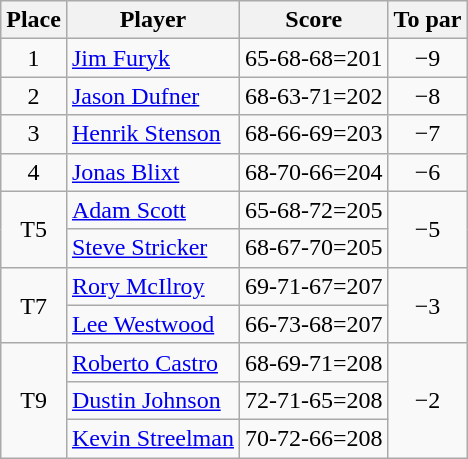<table class="wikitable">
<tr>
<th>Place</th>
<th>Player</th>
<th>Score</th>
<th>To par</th>
</tr>
<tr>
<td align=center>1</td>
<td> <a href='#'>Jim Furyk</a></td>
<td>65-68-68=201</td>
<td align=center>−9</td>
</tr>
<tr>
<td align=center>2</td>
<td> <a href='#'>Jason Dufner</a></td>
<td>68-63-71=202</td>
<td align=center>−8</td>
</tr>
<tr>
<td align=center>3</td>
<td> <a href='#'>Henrik Stenson</a></td>
<td>68-66-69=203</td>
<td align=center>−7</td>
</tr>
<tr>
<td align=center>4</td>
<td> <a href='#'>Jonas Blixt</a></td>
<td>68-70-66=204</td>
<td align=center>−6</td>
</tr>
<tr>
<td rowspan=2 align=center>T5</td>
<td> <a href='#'>Adam Scott</a></td>
<td>65-68-72=205</td>
<td rowspan=2 align=center>−5</td>
</tr>
<tr>
<td> <a href='#'>Steve Stricker</a></td>
<td>68-67-70=205</td>
</tr>
<tr>
<td rowspan=2 align=center>T7</td>
<td> <a href='#'>Rory McIlroy</a></td>
<td>69-71-67=207</td>
<td rowspan=2 align=center>−3</td>
</tr>
<tr>
<td> <a href='#'>Lee Westwood</a></td>
<td>66-73-68=207</td>
</tr>
<tr>
<td rowspan=3 align=center>T9</td>
<td> <a href='#'>Roberto Castro</a></td>
<td>68-69-71=208</td>
<td rowspan=3 align=center>−2</td>
</tr>
<tr>
<td> <a href='#'>Dustin Johnson</a></td>
<td>72-71-65=208</td>
</tr>
<tr>
<td> <a href='#'>Kevin Streelman</a></td>
<td>70-72-66=208</td>
</tr>
</table>
